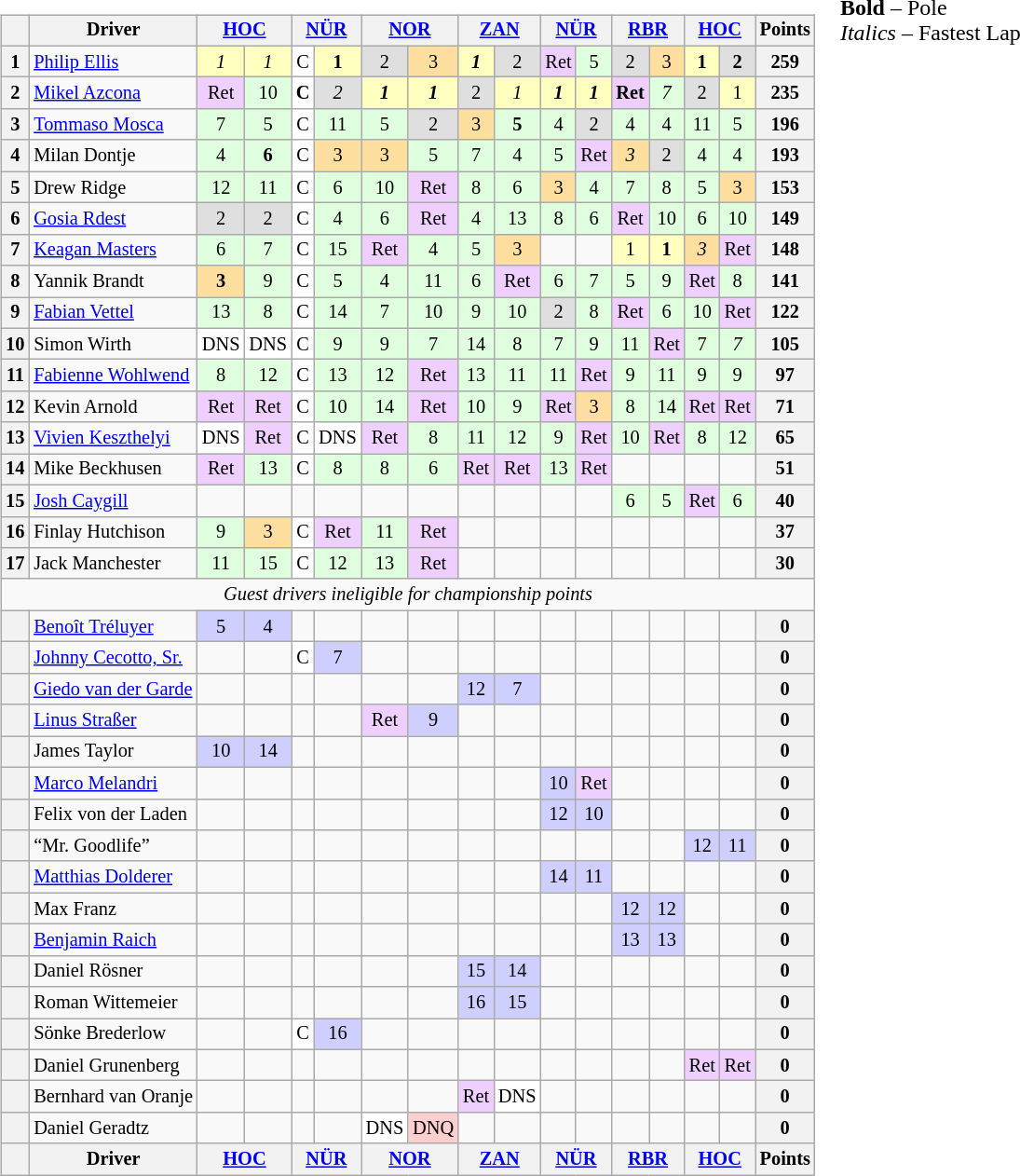<table>
<tr>
<td><br><table class="wikitable" style="font-size:85%; text-align:center">
<tr style="background:#f9f9f9" valign="top">
<th valign=middle></th>
<th valign=middle>Driver</th>
<th colspan=2><a href='#'>HOC</a><br></th>
<th colspan=2><a href='#'>NÜR</a><br></th>
<th colspan=2><a href='#'>NOR</a><br></th>
<th colspan=2><a href='#'>ZAN</a><br></th>
<th colspan=2><a href='#'>NÜR</a><br></th>
<th colspan=2><a href='#'>RBR</a><br></th>
<th colspan=2><a href='#'>HOC</a><br></th>
<th valign=middle>Points</th>
</tr>
<tr>
<th>1</th>
<td align=left> <a href='#'>Philip Ellis</a></td>
<td style="background:#ffffbf;"><em>1</em></td>
<td style="background:#ffffbf;"><em>1</em></td>
<td style="background:#ffffff;">C</td>
<td style="background:#ffffbf;"><strong>1</strong></td>
<td style="background:#dfdfdf;">2</td>
<td style="background:#ffdf9f;">3</td>
<td style="background:#ffffbf;"><strong><em>1</em></strong></td>
<td style="background:#dfdfdf;">2</td>
<td style="background:#efcfff;">Ret</td>
<td style="background:#dfffdf;">5</td>
<td style="background:#dfdfdf;">2</td>
<td style="background:#ffdf9f;">3</td>
<td style="background:#ffffbf;"><strong>1</strong></td>
<td style="background:#dfdfdf;"><strong>2</strong></td>
<th>259</th>
</tr>
<tr>
<th>2</th>
<td align=left> <a href='#'>Mikel Azcona</a></td>
<td style="background:#efcfff;">Ret</td>
<td style="background:#dfffdf;">10</td>
<td style="background:#ffffff;"><strong>C</strong></td>
<td style="background:#dfdfdf;"><em>2</em></td>
<td style="background:#ffffbf;"><strong><em>1</em></strong></td>
<td style="background:#ffffbf;"><strong><em>1</em></strong></td>
<td style="background:#dfdfdf;">2</td>
<td style="background:#ffffbf;"><em>1</em></td>
<td style="background:#ffffbf;"><strong><em>1</em></strong></td>
<td style="background:#ffffbf;"><strong><em>1</em></strong></td>
<td style="background:#efcfff;"><strong>Ret</strong></td>
<td style="background:#dfffdf;"><em>7</em></td>
<td style="background:#dfdfdf;">2</td>
<td style="background:#ffffbf;">1</td>
<th>235</th>
</tr>
<tr>
<th>3</th>
<td align=left> <a href='#'>Tommaso Mosca</a></td>
<td style="background:#dfffdf;">7</td>
<td style="background:#dfffdf;">5</td>
<td style="background:#ffffff;">C</td>
<td style="background:#dfffdf;">11</td>
<td style="background:#dfffdf;">5</td>
<td style="background:#dfdfdf;">2</td>
<td style="background:#ffdf9f;">3</td>
<td style="background:#dfffdf;"><strong>5</strong></td>
<td style="background:#dfffdf;">4</td>
<td style="background:#dfdfdf;">2</td>
<td style="background:#dfffdf;">4</td>
<td style="background:#dfffdf;">4</td>
<td style="background:#dfffdf;">11</td>
<td style="background:#dfffdf;">5</td>
<th>196</th>
</tr>
<tr>
<th>4</th>
<td align=left> Milan Dontje</td>
<td style="background:#dfffdf;">4</td>
<td style="background:#dfffdf;"><strong>6</strong></td>
<td style="background:#ffffff;">C</td>
<td style="background:#ffdf9f;">3</td>
<td style="background:#ffdf9f;">3</td>
<td style="background:#dfffdf;">5</td>
<td style="background:#dfffdf;">7</td>
<td style="background:#dfffdf;">4</td>
<td style="background:#dfffdf;">5</td>
<td style="background:#efcfff;">Ret</td>
<td style="background:#ffdf9f;"><em>3</em></td>
<td style="background:#dfdfdf;">2</td>
<td style="background:#dfffdf;">4</td>
<td style="background:#dfffdf;">4</td>
<th>193</th>
</tr>
<tr>
<th>5</th>
<td align=left> Drew Ridge</td>
<td style="background:#dfffdf;">12</td>
<td style="background:#dfffdf;">11</td>
<td style="background:#ffffff;">C</td>
<td style="background:#dfffdf;">6</td>
<td style="background:#dfffdf;">10</td>
<td style="background:#efcfff;">Ret</td>
<td style="background:#dfffdf;">8</td>
<td style="background:#dfffdf;">6</td>
<td style="background:#ffdf9f;">3</td>
<td style="background:#dfffdf;">4</td>
<td style="background:#dfffdf;">7</td>
<td style="background:#dfffdf;">8</td>
<td style="background:#dfffdf;">5</td>
<td style="background:#ffdf9f;">3</td>
<th>153</th>
</tr>
<tr>
<th>6</th>
<td align=left> <a href='#'>Gosia Rdest</a></td>
<td style="background:#dfdfdf;">2</td>
<td style="background:#dfdfdf;">2</td>
<td style="background:#ffffff;">C</td>
<td style="background:#dfffdf;">4</td>
<td style="background:#dfffdf;">6</td>
<td style="background:#efcfff;">Ret</td>
<td style="background:#dfffdf;">4</td>
<td style="background:#dfffdf;">13</td>
<td style="background:#dfffdf;">8</td>
<td style="background:#dfffdf;">6</td>
<td style="background:#efcfff;">Ret</td>
<td style="background:#dfffdf;">10</td>
<td style="background:#dfffdf;">6</td>
<td style="background:#dfffdf;">10</td>
<th>149</th>
</tr>
<tr>
<th>7</th>
<td align=left> <a href='#'>Keagan Masters</a></td>
<td style="background:#dfffdf;">6</td>
<td style="background:#dfffdf;">7</td>
<td style="background:#ffffff;">C</td>
<td style="background:#dfffdf;">15</td>
<td style="background:#efcfff;">Ret</td>
<td style="background:#dfffdf;">4</td>
<td style="background:#dfffdf;">5</td>
<td style="background:#ffdf9f;">3</td>
<td></td>
<td></td>
<td style="background:#ffffbf;">1</td>
<td style="background:#ffffbf;"><strong>1</strong></td>
<td style="background:#ffdf9f;"><em>3</em></td>
<td style="background:#efcfff;">Ret</td>
<th>148</th>
</tr>
<tr>
<th>8</th>
<td align=left> Yannik Brandt</td>
<td style="background:#ffdf9f;"><strong>3</strong></td>
<td style="background:#dfffdf;">9</td>
<td style="background:#ffffff;">C</td>
<td style="background:#dfffdf;">5</td>
<td style="background:#dfffdf;">4</td>
<td style="background:#dfffdf;">11</td>
<td style="background:#dfffdf;">6</td>
<td style="background:#efcfff;">Ret</td>
<td style="background:#dfffdf;">6</td>
<td style="background:#dfffdf;">7</td>
<td style="background:#dfffdf;">5</td>
<td style="background:#dfffdf;">9</td>
<td style="background:#efcfff;">Ret</td>
<td style="background:#dfffdf;">8</td>
<th>141</th>
</tr>
<tr>
<th>9</th>
<td align=left> <a href='#'>Fabian Vettel</a></td>
<td style="background:#dfffdf;">13</td>
<td style="background:#dfffdf;">8</td>
<td style="background:#ffffff;">C</td>
<td style="background:#dfffdf;">14</td>
<td style="background:#dfffdf;">7</td>
<td style="background:#dfffdf;">10</td>
<td style="background:#dfffdf;">9</td>
<td style="background:#dfffdf;">10</td>
<td style="background:#dfdfdf;">2</td>
<td style="background:#dfffdf;">8</td>
<td style="background:#efcfff;">Ret</td>
<td style="background:#dfffdf;">6</td>
<td style="background:#dfffdf;">10</td>
<td style="background:#efcfff;">Ret</td>
<th>122</th>
</tr>
<tr>
<th>10</th>
<td align=left> Simon Wirth</td>
<td style="background:#ffffff;">DNS</td>
<td style="background:#ffffff;">DNS</td>
<td style="background:#ffffff;">C</td>
<td style="background:#dfffdf;">9</td>
<td style="background:#dfffdf;">9</td>
<td style="background:#dfffdf;">7</td>
<td style="background:#dfffdf;">14</td>
<td style="background:#dfffdf;">8</td>
<td style="background:#dfffdf;">7</td>
<td style="background:#dfffdf;">9</td>
<td style="background:#dfffdf;">11</td>
<td style="background:#efcfff;">Ret</td>
<td style="background:#dfffdf;">7</td>
<td style="background:#dfffdf;"><em>7</em></td>
<th>105</th>
</tr>
<tr>
<th>11</th>
<td align=left> <a href='#'>Fabienne Wohlwend</a></td>
<td style="background:#dfffdf;">8</td>
<td style="background:#dfffdf;">12</td>
<td style="background:#ffffff;">C</td>
<td style="background:#dfffdf;">13</td>
<td style="background:#dfffdf;">12</td>
<td style="background:#efcfff;">Ret</td>
<td style="background:#dfffdf;">13</td>
<td style="background:#dfffdf;">11</td>
<td style="background:#dfffdf;">11</td>
<td style="background:#efcfff;">Ret</td>
<td style="background:#dfffdf;">9</td>
<td style="background:#dfffdf;">11</td>
<td style="background:#dfffdf;">9</td>
<td style="background:#dfffdf;">9</td>
<th>97</th>
</tr>
<tr>
<th>12</th>
<td align=left> Kevin Arnold</td>
<td style="background:#efcfff;">Ret</td>
<td style="background:#efcfff;">Ret</td>
<td style="background:#ffffff;">C</td>
<td style="background:#dfffdf;">10</td>
<td style="background:#dfffdf;">14</td>
<td style="background:#efcfff;">Ret</td>
<td style="background:#dfffdf;">10</td>
<td style="background:#dfffdf;">9</td>
<td style="background:#efcfff;">Ret</td>
<td style="background:#ffdf9f;">3</td>
<td style="background:#dfffdf;">8</td>
<td style="background:#dfffdf;">14</td>
<td style="background:#efcfff;">Ret</td>
<td style="background:#efcfff;">Ret</td>
<th>71</th>
</tr>
<tr>
<th>13</th>
<td align=left> <a href='#'>Vivien Keszthelyi</a></td>
<td style="background:#ffffff;">DNS</td>
<td style="background:#efcfff;">Ret</td>
<td style="background:#ffffff;">C</td>
<td style="background:#ffffff;">DNS</td>
<td style="background:#efcfff;">Ret</td>
<td style="background:#dfffdf;">8</td>
<td style="background:#dfffdf;">11</td>
<td style="background:#dfffdf;">12</td>
<td style="background:#dfffdf;">9</td>
<td style="background:#efcfff;">Ret</td>
<td style="background:#dfffdf;">10</td>
<td style="background:#efcfff;">Ret</td>
<td style="background:#dfffdf;">8</td>
<td style="background:#dfffdf;">12</td>
<th>65</th>
</tr>
<tr>
<th>14</th>
<td align=left> Mike Beckhusen</td>
<td style="background:#efcfff;">Ret</td>
<td style="background:#dfffdf;">13</td>
<td style="background:#ffffff;">C</td>
<td style="background:#dfffdf;">8</td>
<td style="background:#dfffdf;">8</td>
<td style="background:#dfffdf;">6</td>
<td style="background:#efcfff;">Ret</td>
<td style="background:#efcfff;">Ret</td>
<td style="background:#dfffdf;">13</td>
<td style="background:#efcfff;">Ret</td>
<td></td>
<td></td>
<td></td>
<td></td>
<th>51</th>
</tr>
<tr>
<th>15</th>
<td align=left> <a href='#'>Josh Caygill</a></td>
<td></td>
<td></td>
<td></td>
<td></td>
<td></td>
<td></td>
<td></td>
<td></td>
<td></td>
<td></td>
<td style="background:#dfffdf;">6</td>
<td style="background:#dfffdf;">5</td>
<td style="background:#efcfff;">Ret</td>
<td style="background:#dfffdf;">6</td>
<th>40</th>
</tr>
<tr>
<th>16</th>
<td align=left> Finlay Hutchison</td>
<td style="background:#dfffdf;">9</td>
<td style="background:#ffdf9f;">3</td>
<td style="background:#ffffff;">C</td>
<td style="background:#efcfff;">Ret</td>
<td style="background:#dfffdf;">11</td>
<td style="background:#efcfff;">Ret</td>
<td></td>
<td></td>
<td></td>
<td></td>
<td></td>
<td></td>
<td></td>
<td></td>
<th>37</th>
</tr>
<tr>
<th>17</th>
<td align=left> Jack Manchester</td>
<td style="background:#dfffdf;">11</td>
<td style="background:#dfffdf;">15</td>
<td style="background:#ffffff;">C</td>
<td style="background:#dfffdf;">12</td>
<td style="background:#dfffdf;">13</td>
<td style="background:#efcfff;">Ret</td>
<td></td>
<td></td>
<td></td>
<td></td>
<td></td>
<td></td>
<td></td>
<td></td>
<th>30</th>
</tr>
<tr>
<td colspan=17 align=center><em>Guest drivers ineligible for championship points</em></td>
</tr>
<tr>
<th></th>
<td align=left> <a href='#'>Benoît Tréluyer</a></td>
<td style="background:#cfcfff;">5</td>
<td style="background:#cfcfff;">4</td>
<td></td>
<td></td>
<td></td>
<td></td>
<td></td>
<td></td>
<td></td>
<td></td>
<td></td>
<td></td>
<td></td>
<td></td>
<th>0</th>
</tr>
<tr>
<th></th>
<td align=left> <a href='#'>Johnny Cecotto, Sr.</a></td>
<td></td>
<td></td>
<td style="background:#ffffff;">C</td>
<td style="background:#cfcfff;">7</td>
<td></td>
<td></td>
<td></td>
<td></td>
<td></td>
<td></td>
<td></td>
<td></td>
<td></td>
<td></td>
<th>0</th>
</tr>
<tr>
<th></th>
<td align=left> <a href='#'>Giedo van der Garde</a></td>
<td></td>
<td></td>
<td></td>
<td></td>
<td></td>
<td></td>
<td style="background:#cfcfff;">12</td>
<td style="background:#cfcfff;">7</td>
<td></td>
<td></td>
<td></td>
<td></td>
<td></td>
<td></td>
<th>0</th>
</tr>
<tr>
<th></th>
<td align=left> <a href='#'>Linus Straßer</a></td>
<td></td>
<td></td>
<td></td>
<td></td>
<td style="background:#efcfff;">Ret</td>
<td style="background:#cfcfff;">9</td>
<td></td>
<td></td>
<td></td>
<td></td>
<td></td>
<td></td>
<td></td>
<td></td>
<th>0</th>
</tr>
<tr>
<th></th>
<td align=left> James Taylor</td>
<td style="background:#cfcfff;">10</td>
<td style="background:#cfcfff;">14</td>
<td></td>
<td></td>
<td></td>
<td></td>
<td></td>
<td></td>
<td></td>
<td></td>
<td></td>
<td></td>
<td></td>
<td></td>
<th>0</th>
</tr>
<tr>
<th></th>
<td align=left> <a href='#'>Marco Melandri</a></td>
<td></td>
<td></td>
<td></td>
<td></td>
<td></td>
<td></td>
<td></td>
<td></td>
<td style="background:#cfcfff;">10</td>
<td style="background:#efcfff;">Ret</td>
<td></td>
<td></td>
<td></td>
<td></td>
<th>0</th>
</tr>
<tr>
<th></th>
<td align=left> Felix von der Laden</td>
<td></td>
<td></td>
<td></td>
<td></td>
<td></td>
<td></td>
<td></td>
<td></td>
<td style="background:#cfcfff;">12</td>
<td style="background:#cfcfff;">10</td>
<td></td>
<td></td>
<td></td>
<td></td>
<th>0</th>
</tr>
<tr>
<th></th>
<td align=left> “Mr. Goodlife”</td>
<td></td>
<td></td>
<td></td>
<td></td>
<td></td>
<td></td>
<td></td>
<td></td>
<td></td>
<td></td>
<td></td>
<td></td>
<td style="background:#cfcfff;">12</td>
<td style="background:#cfcfff;">11</td>
<th>0</th>
</tr>
<tr>
<th></th>
<td align=left> <a href='#'>Matthias Dolderer</a></td>
<td></td>
<td></td>
<td></td>
<td></td>
<td></td>
<td></td>
<td></td>
<td></td>
<td style="background:#cfcfff;">14</td>
<td style="background:#cfcfff;">11</td>
<td></td>
<td></td>
<td></td>
<td></td>
<th>0</th>
</tr>
<tr>
<th></th>
<td align=left> Max Franz</td>
<td></td>
<td></td>
<td></td>
<td></td>
<td></td>
<td></td>
<td></td>
<td></td>
<td></td>
<td></td>
<td style="background:#cfcfff;">12</td>
<td style="background:#cfcfff;">12</td>
<td></td>
<td></td>
<th>0</th>
</tr>
<tr>
<th></th>
<td align=left> <a href='#'>Benjamin Raich</a></td>
<td></td>
<td></td>
<td></td>
<td></td>
<td></td>
<td></td>
<td></td>
<td></td>
<td></td>
<td></td>
<td style="background:#cfcfff;">13</td>
<td style="background:#cfcfff;">13</td>
<td></td>
<td></td>
<th>0</th>
</tr>
<tr>
<th></th>
<td align=left> Daniel Rösner</td>
<td></td>
<td></td>
<td></td>
<td></td>
<td></td>
<td></td>
<td style="background:#cfcfff;">15</td>
<td style="background:#cfcfff;">14</td>
<td></td>
<td></td>
<td></td>
<td></td>
<td></td>
<td></td>
<th>0</th>
</tr>
<tr>
<th></th>
<td align=left> Roman Wittemeier</td>
<td></td>
<td></td>
<td></td>
<td></td>
<td></td>
<td></td>
<td style="background:#cfcfff;">16</td>
<td style="background:#cfcfff;">15</td>
<td></td>
<td></td>
<td></td>
<td></td>
<td></td>
<td></td>
<th>0</th>
</tr>
<tr>
<th></th>
<td align=left> Sönke Brederlow</td>
<td></td>
<td></td>
<td style="background:#ffffff;">C</td>
<td style="background:#cfcfff;">16</td>
<td></td>
<td></td>
<td></td>
<td></td>
<td></td>
<td></td>
<td></td>
<td></td>
<td></td>
<td></td>
<th>0</th>
</tr>
<tr>
<th></th>
<td align=left> Daniel Grunenberg</td>
<td></td>
<td></td>
<td></td>
<td></td>
<td></td>
<td></td>
<td></td>
<td></td>
<td></td>
<td></td>
<td></td>
<td></td>
<td style="background:#efcfff;">Ret</td>
<td style="background:#efcfff;">Ret</td>
<th>0</th>
</tr>
<tr>
<th></th>
<td align=left> Bernhard van Oranje</td>
<td></td>
<td></td>
<td></td>
<td></td>
<td></td>
<td></td>
<td style="background:#efcfff;">Ret</td>
<td style="background:#ffffff;">DNS</td>
<td></td>
<td></td>
<td></td>
<td></td>
<td></td>
<td></td>
<th>0</th>
</tr>
<tr>
<th></th>
<td align=left> Daniel Geradtz</td>
<td></td>
<td></td>
<td></td>
<td></td>
<td style="background:#ffffff;">DNS</td>
<td style="background:#ffcfcf;">DNQ</td>
<td></td>
<td></td>
<td></td>
<td></td>
<td></td>
<td></td>
<td></td>
<td></td>
<th>0</th>
</tr>
<tr style="background:#f9f9f9" valign="top">
<th valign=middle></th>
<th valign=middle>Driver</th>
<th colspan=2><a href='#'>HOC</a><br></th>
<th colspan=2><a href='#'>NÜR</a><br></th>
<th colspan=2><a href='#'>NOR</a><br></th>
<th colspan=2><a href='#'>ZAN</a><br></th>
<th colspan=2><a href='#'>NÜR</a><br></th>
<th colspan=2><a href='#'>RBR</a><br></th>
<th colspan=2><a href='#'>HOC</a><br></th>
<th valign=middle>Points</th>
</tr>
</table>
</td>
<td valign="top"><br>
<span><strong>Bold</strong> – Pole<br>
<em>Italics</em> – Fastest Lap</span></td>
</tr>
</table>
